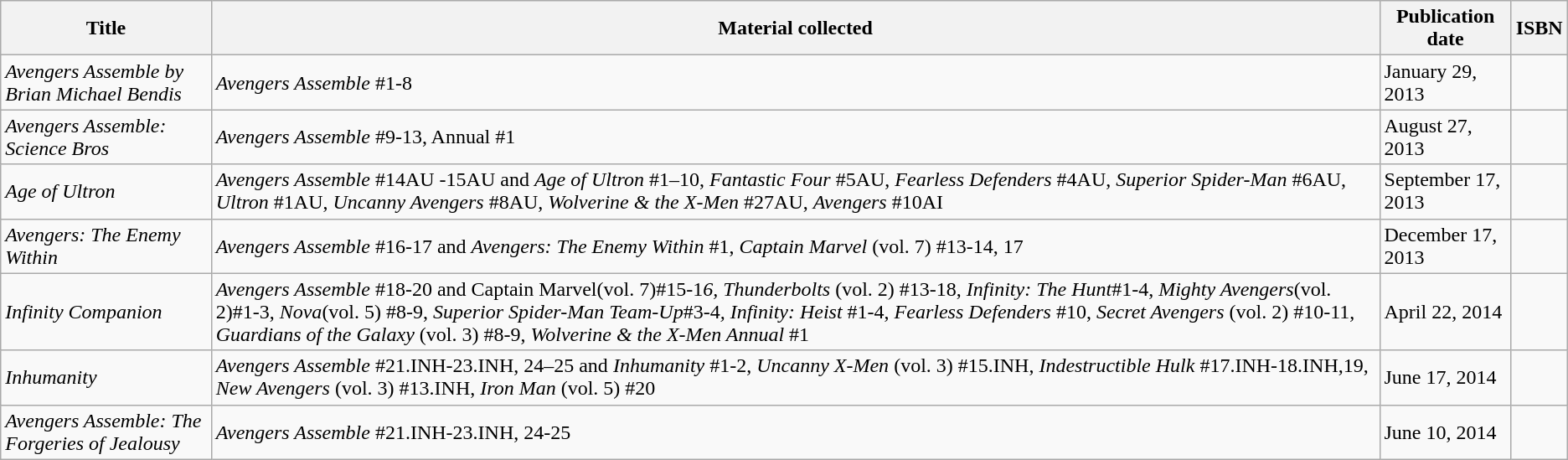<table class="wikitable">
<tr>
<th>Title</th>
<th>Material collected</th>
<th>Publication date</th>
<th>ISBN</th>
</tr>
<tr>
<td><em>Avengers Assemble by Brian Michael Bendis</em></td>
<td><em>Avengers Assemble</em> #1-8</td>
<td>January 29, 2013</td>
<td></td>
</tr>
<tr>
<td><em>Avengers Assemble: Science Bros</em></td>
<td><em>Avengers Assemble</em> #9-13, Annual #1</td>
<td>August 27, 2013</td>
<td></td>
</tr>
<tr>
<td><em>Age of Ultron</em></td>
<td><em>Avengers Assemble</em> #14AU -15AU and <em>Age of Ultron</em> #1–10, <em>Fantastic Four</em> #5AU, <em>Fearless Defenders</em> #4AU, <em>Superior Spider-Man</em> #6AU, <em>Ultron</em> #1AU, <em>Uncanny Avengers</em> #8AU, <em>Wolverine & the X-Men</em> #27AU, <em>Avengers</em> #10AI</td>
<td>September 17, 2013</td>
<td></td>
</tr>
<tr>
<td><em>Avengers: The Enemy Within</em></td>
<td><em>Avengers Assemble</em> #16-17 and <em>Avengers: The Enemy Within</em> #1, <em>Captain Marvel</em> (vol. 7) #13-14, 17</td>
<td>December 17, 2013</td>
<td></td>
</tr>
<tr>
<td><em>Infinity Companion</em></td>
<td><em>Avengers Assemble</em> #18-20 and Captain Marvel(vol. 7)#15-1<em>6, Thunderbolts</em> (vol. 2) #13-18,<em>  Infinity: The Hunt</em>#1-4,<em> Mighty Avengers</em>(vol. 2)#1-3,<em> Nova</em>(vol. 5) #8-9,<em> Superior Spider-Man Team-Up</em>#3-4<em>, Infinity: Heist</em> #1-4,<em> Fearless Defenders</em> #10, <em>Secret Avengers</em> (vol. 2) #10-11, <em>Guardians of the Galaxy</em> (vol. 3) #8-9, <em>Wolverine & the X-Men Annual</em> #1</td>
<td>April 22, 2014</td>
<td></td>
</tr>
<tr>
<td><em>Inhumanity</em></td>
<td><em>Avengers Assemble</em> #21.INH-23.INH, 24–25 and <em>Inhumanity</em> #1-2, <em>Uncanny X-Men</em> (vol. 3) #15.INH, <em>Indestructible Hulk</em> #17.INH-18.INH,19, <em>New Avengers</em> (vol. 3) #13.INH, <em>Iron Man</em> (vol. 5) #20</td>
<td>June 17, 2014</td>
<td></td>
</tr>
<tr>
<td><em>Avengers Assemble: The Forgeries of Jealousy</em></td>
<td><em>Avengers Assemble</em> #21.INH-23.INH, 24-25</td>
<td>June 10, 2014</td>
<td></td>
</tr>
</table>
